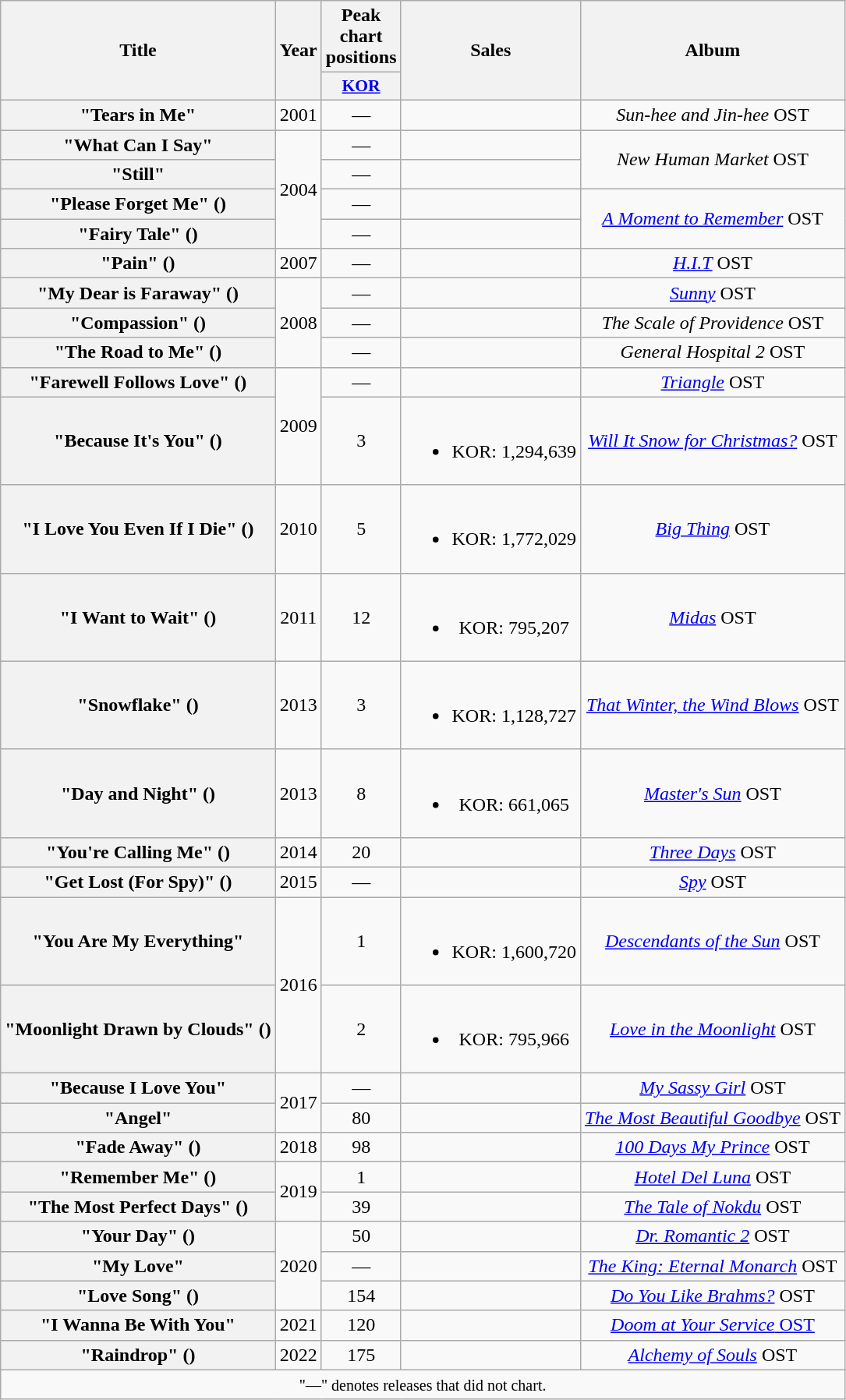<table class="wikitable plainrowheaders" style="text-align:center;">
<tr>
<th scope="col" rowspan="2">Title</th>
<th scope="col" rowspan="2">Year</th>
<th scope="col" colspan="1">Peak chart positions</th>
<th rowspan="2">Sales</th>
<th scope="col" rowspan="2">Album</th>
</tr>
<tr>
<th scope="col" style="width:3em;font-size:90%;"><a href='#'>KOR</a><br></th>
</tr>
<tr>
<th scope="row">"Tears in Me"</th>
<td>2001</td>
<td>—</td>
<td></td>
<td><em>Sun-hee and Jin-hee</em> OST</td>
</tr>
<tr>
<th scope="row">"What Can I Say"</th>
<td rowspan="4">2004</td>
<td>—</td>
<td></td>
<td rowspan="2"><em>New Human Market</em> OST</td>
</tr>
<tr>
<th scope="row">"Still"</th>
<td>—</td>
<td></td>
</tr>
<tr>
<th scope="row">"Please Forget Me" ()</th>
<td>—</td>
<td></td>
<td rowspan="2"><em><a href='#'>A Moment to Remember</a></em> OST</td>
</tr>
<tr>
<th scope="row">"Fairy Tale" ()</th>
<td>—</td>
<td></td>
</tr>
<tr>
<th scope="row">"Pain" ()</th>
<td>2007</td>
<td>—</td>
<td></td>
<td><em><a href='#'>H.I.T</a></em> OST</td>
</tr>
<tr>
<th scope="row">"My Dear is Faraway" ()</th>
<td rowspan="3">2008</td>
<td>—</td>
<td></td>
<td><em><a href='#'>Sunny</a></em> OST</td>
</tr>
<tr>
<th scope="row">"Compassion" ()</th>
<td>—</td>
<td></td>
<td><em>The Scale of Providence</em> OST</td>
</tr>
<tr>
<th scope="row">"The Road to Me" ()</th>
<td>—</td>
<td></td>
<td><em>General Hospital 2</em> OST</td>
</tr>
<tr>
<th scope="row">"Farewell Follows Love" ()</th>
<td rowspan="2">2009</td>
<td>—</td>
<td></td>
<td><em><a href='#'>Triangle</a></em> OST</td>
</tr>
<tr>
<th scope="row">"Because It's You" ()</th>
<td>3</td>
<td><br><ul><li>KOR: 1,294,639</li></ul></td>
<td><em><a href='#'>Will It Snow for Christmas?</a></em> OST</td>
</tr>
<tr>
<th scope="row">"I Love You Even If I Die" ()</th>
<td colspan="0" align="center">2010</td>
<td>5</td>
<td><br><ul><li>KOR: 1,772,029</li></ul></td>
<td><em><a href='#'>Big Thing</a></em> OST</td>
</tr>
<tr>
<th scope="row">"I Want to Wait" ()</th>
<td>2011</td>
<td>12</td>
<td><br><ul><li>KOR: 795,207</li></ul></td>
<td><a href='#'><em>Midas</em></a> OST</td>
</tr>
<tr>
<th scope="row">"Snowflake" ()</th>
<td align="center">2013</td>
<td>3</td>
<td><br><ul><li>KOR: 1,128,727</li></ul></td>
<td><em><a href='#'>That Winter, the Wind Blows</a></em> OST</td>
</tr>
<tr>
<th scope="row">"Day and Night" ()</th>
<td align="center">2013</td>
<td>8</td>
<td><br><ul><li>KOR: 661,065</li></ul></td>
<td><em><a href='#'>Master's Sun</a></em> OST</td>
</tr>
<tr>
<th scope="row">"You're Calling Me" ()</th>
<td align="center">2014</td>
<td>20</td>
<td></td>
<td><em><a href='#'>Three Days</a></em> OST</td>
</tr>
<tr>
<th scope="row">"Get Lost (For Spy)" ()</th>
<td>2015</td>
<td>—</td>
<td></td>
<td><a href='#'><em>Spy</em></a> OST</td>
</tr>
<tr>
<th scope="row">"You Are My Everything"</th>
<td rowspan="2">2016</td>
<td>1</td>
<td><br><ul><li>KOR: 1,600,720</li></ul></td>
<td><em><a href='#'>Descendants of the Sun</a></em> OST</td>
</tr>
<tr>
<th scope="row">"Moonlight Drawn by Clouds" ()</th>
<td>2</td>
<td><br><ul><li>KOR: 795,966</li></ul></td>
<td><em><a href='#'>Love in the Moonlight</a></em> OST</td>
</tr>
<tr>
<th scope="row">"Because I Love You"</th>
<td rowspan="2">2017</td>
<td>—</td>
<td></td>
<td><a href='#'><em>My Sassy Girl</em></a> OST</td>
</tr>
<tr>
<th scope="row">"Angel"</th>
<td>80</td>
<td></td>
<td><em><a href='#'>The Most Beautiful Goodbye</a></em> OST</td>
</tr>
<tr>
<th scope="row">"Fade Away" ()</th>
<td>2018</td>
<td>98</td>
<td></td>
<td><em><a href='#'>100 Days My Prince</a></em> OST</td>
</tr>
<tr>
<th scope="row">"Remember Me" ()</th>
<td rowspan="2">2019</td>
<td>1</td>
<td></td>
<td><em><a href='#'>Hotel Del Luna</a></em> OST</td>
</tr>
<tr>
<th scope="row">"The Most Perfect Days" ()</th>
<td>39</td>
<td></td>
<td><em><a href='#'>The Tale of Nokdu</a></em> OST</td>
</tr>
<tr>
<th scope="row">"Your Day" ()</th>
<td rowspan="3">2020</td>
<td>50</td>
<td></td>
<td><em><a href='#'>Dr. Romantic 2</a></em> OST</td>
</tr>
<tr>
<th scope="row">"My Love"</th>
<td>—</td>
<td></td>
<td><em><a href='#'>The King: Eternal Monarch</a></em> OST</td>
</tr>
<tr>
<th scope="row">"Love Song" ()</th>
<td>154</td>
<td></td>
<td><em><a href='#'>Do You Like Brahms?</a></em> OST</td>
</tr>
<tr>
<th scope="row">"I Wanna Be With You"</th>
<td>2021</td>
<td>120</td>
<td></td>
<td><a href='#'><em>Doom at Your Service</em> OST</a></td>
</tr>
<tr>
<th scope="row">"Raindrop" ()</th>
<td>2022</td>
<td>175</td>
<td></td>
<td><em><a href='#'>Alchemy of Souls</a></em> OST</td>
</tr>
<tr>
<td colspan="5" align="center"><small>"—" denotes releases that did not chart.</small></td>
</tr>
</table>
